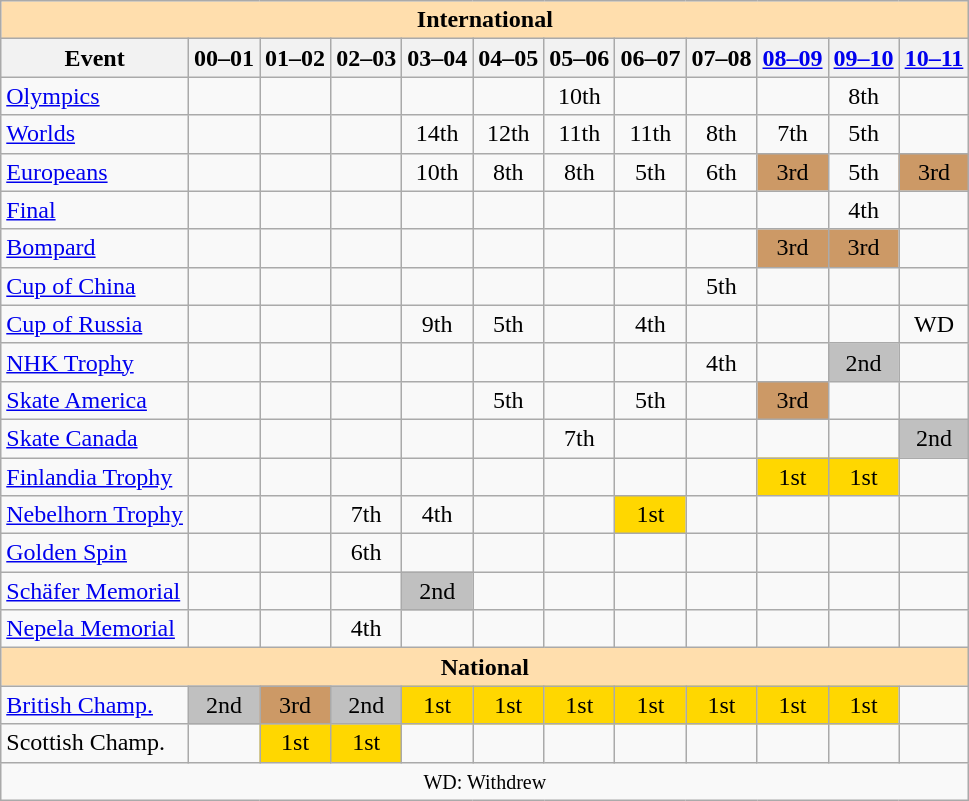<table class="wikitable" style="text-align:center">
<tr>
<th style="background-color: #ffdead; " colspan=12 align=center>International</th>
</tr>
<tr>
<th>Event</th>
<th>00–01</th>
<th>01–02</th>
<th>02–03</th>
<th>03–04</th>
<th>04–05</th>
<th>05–06</th>
<th>06–07</th>
<th>07–08</th>
<th><a href='#'>08–09</a></th>
<th><a href='#'>09–10</a></th>
<th><a href='#'>10–11</a></th>
</tr>
<tr>
<td align=left><a href='#'>Olympics</a></td>
<td></td>
<td></td>
<td></td>
<td></td>
<td></td>
<td>10th</td>
<td></td>
<td></td>
<td></td>
<td>8th</td>
<td></td>
</tr>
<tr>
<td align=left><a href='#'>Worlds</a></td>
<td></td>
<td></td>
<td></td>
<td>14th</td>
<td>12th</td>
<td>11th</td>
<td>11th</td>
<td>8th</td>
<td>7th</td>
<td>5th</td>
<td></td>
</tr>
<tr>
<td align=left><a href='#'>Europeans</a></td>
<td></td>
<td></td>
<td></td>
<td>10th</td>
<td>8th</td>
<td>8th</td>
<td>5th</td>
<td>6th</td>
<td bgcolor=cc9966>3rd</td>
<td>5th</td>
<td bgcolor=cc9966>3rd</td>
</tr>
<tr>
<td align=left> <a href='#'>Final</a></td>
<td></td>
<td></td>
<td></td>
<td></td>
<td></td>
<td></td>
<td></td>
<td></td>
<td></td>
<td>4th</td>
<td></td>
</tr>
<tr>
<td align=left> <a href='#'>Bompard</a></td>
<td></td>
<td></td>
<td></td>
<td></td>
<td></td>
<td></td>
<td></td>
<td></td>
<td bgcolor=cc9966>3rd</td>
<td bgcolor=cc9966>3rd</td>
<td></td>
</tr>
<tr>
<td align=left> <a href='#'>Cup of China</a></td>
<td></td>
<td></td>
<td></td>
<td></td>
<td></td>
<td></td>
<td></td>
<td>5th</td>
<td></td>
<td></td>
<td></td>
</tr>
<tr>
<td align=left> <a href='#'>Cup of Russia</a></td>
<td></td>
<td></td>
<td></td>
<td>9th</td>
<td>5th</td>
<td></td>
<td>4th</td>
<td></td>
<td></td>
<td></td>
<td>WD</td>
</tr>
<tr>
<td align=left> <a href='#'>NHK Trophy</a></td>
<td></td>
<td></td>
<td></td>
<td></td>
<td></td>
<td></td>
<td></td>
<td>4th</td>
<td></td>
<td bgcolor=silver>2nd</td>
<td></td>
</tr>
<tr>
<td align=left> <a href='#'>Skate America</a></td>
<td></td>
<td></td>
<td></td>
<td></td>
<td>5th</td>
<td></td>
<td>5th</td>
<td></td>
<td bgcolor=cc9966>3rd</td>
<td></td>
<td></td>
</tr>
<tr>
<td align=left> <a href='#'>Skate Canada</a></td>
<td></td>
<td></td>
<td></td>
<td></td>
<td></td>
<td>7th</td>
<td></td>
<td></td>
<td></td>
<td></td>
<td bgcolor=silver>2nd</td>
</tr>
<tr>
<td align=left><a href='#'>Finlandia Trophy</a></td>
<td></td>
<td></td>
<td></td>
<td></td>
<td></td>
<td></td>
<td></td>
<td></td>
<td bgcolor=gold>1st</td>
<td bgcolor=gold>1st</td>
<td></td>
</tr>
<tr>
<td align=left><a href='#'>Nebelhorn Trophy</a></td>
<td></td>
<td></td>
<td>7th</td>
<td>4th</td>
<td></td>
<td></td>
<td bgcolor=gold>1st</td>
<td></td>
<td></td>
<td></td>
<td></td>
</tr>
<tr>
<td align=left><a href='#'>Golden Spin</a></td>
<td></td>
<td></td>
<td>6th</td>
<td></td>
<td></td>
<td></td>
<td></td>
<td></td>
<td></td>
<td></td>
<td></td>
</tr>
<tr>
<td align=left><a href='#'>Schäfer Memorial</a></td>
<td></td>
<td></td>
<td></td>
<td bgcolor=silver>2nd</td>
<td></td>
<td></td>
<td></td>
<td></td>
<td></td>
<td></td>
<td></td>
</tr>
<tr>
<td align=left><a href='#'>Nepela Memorial</a></td>
<td></td>
<td></td>
<td>4th</td>
<td></td>
<td></td>
<td></td>
<td></td>
<td></td>
<td></td>
<td></td>
<td></td>
</tr>
<tr>
<th style="background-color: #ffdead; " colspan=12 align=center>National</th>
</tr>
<tr>
<td align=left><a href='#'>British Champ.</a></td>
<td bgcolor=silver>2nd</td>
<td bgcolor=cc9966>3rd</td>
<td bgcolor=silver>2nd</td>
<td bgcolor=gold>1st</td>
<td bgcolor=gold>1st</td>
<td bgcolor=gold>1st</td>
<td bgcolor=gold>1st</td>
<td bgcolor=gold>1st</td>
<td bgcolor=gold>1st</td>
<td bgcolor=gold>1st</td>
<td></td>
</tr>
<tr>
<td align=left>Scottish Champ.</td>
<td></td>
<td bgcolor=gold>1st</td>
<td bgcolor=gold>1st</td>
<td></td>
<td></td>
<td></td>
<td></td>
<td></td>
<td></td>
<td></td>
<td></td>
</tr>
<tr>
<td colspan=12 align=center><small> WD: Withdrew </small></td>
</tr>
</table>
